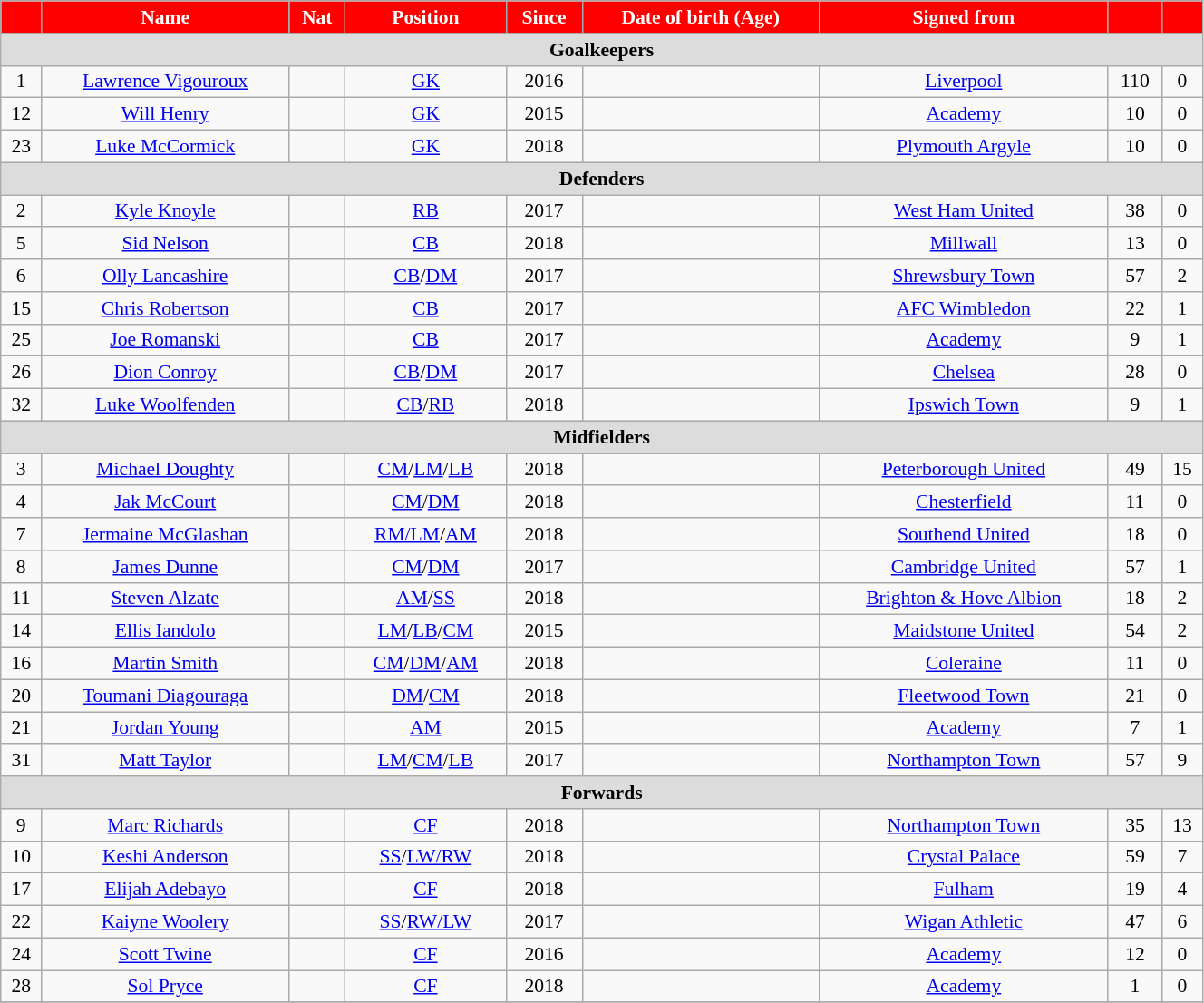<table class="wikitable" style="text-align:center; font-size:90%; width:70%;">
<tr>
<th style="background:#FF0000; color:white; text-align:center;"></th>
<th style="background:#FF0000; color:white; text-align:center;">Name</th>
<th style="background:#FF0000; color:white; text-align:center;">Nat</th>
<th style="background:#FF0000; color:white; text-align:center;">Position</th>
<th style="background:#FF0000; color:white; text-align:center;">Since</th>
<th style="background:#FF0000; color:white; text-align:center;">Date of birth (Age)</th>
<th style="background:#FF0000; color:white; text-align:center;">Signed from</th>
<th style="background:#FF0000; color:white; text-align:center;"></th>
<th style="background:#FF0000; color:white; text-align:center;"></th>
</tr>
<tr>
<th colspan="9" style="background:#dcdcdc; text-align:center;">Goalkeepers</th>
</tr>
<tr>
<td>1</td>
<td><a href='#'>Lawrence Vigouroux</a></td>
<td></td>
<td><a href='#'>GK</a></td>
<td>2016</td>
<td></td>
<td> <a href='#'>Liverpool</a></td>
<td>110</td>
<td>0</td>
</tr>
<tr>
<td>12</td>
<td><a href='#'>Will Henry</a></td>
<td></td>
<td><a href='#'>GK</a></td>
<td>2015</td>
<td></td>
<td><a href='#'>Academy</a></td>
<td>10</td>
<td>0</td>
</tr>
<tr>
<td>23</td>
<td><a href='#'>Luke McCormick</a></td>
<td></td>
<td><a href='#'>GK</a></td>
<td>2018</td>
<td></td>
<td> <a href='#'>Plymouth Argyle</a></td>
<td>10</td>
<td>0</td>
</tr>
<tr>
<th colspan="9" style="background:#dcdcdc; text-align:center;">Defenders</th>
</tr>
<tr>
<td>2</td>
<td><a href='#'>Kyle Knoyle</a></td>
<td></td>
<td><a href='#'>RB</a></td>
<td>2017</td>
<td></td>
<td> <a href='#'>West Ham United</a></td>
<td>38</td>
<td>0</td>
</tr>
<tr>
<td>5</td>
<td><a href='#'>Sid Nelson</a></td>
<td></td>
<td><a href='#'>CB</a></td>
<td>2018</td>
<td></td>
<td> <a href='#'>Millwall</a></td>
<td>13</td>
<td>0</td>
</tr>
<tr>
<td>6</td>
<td><a href='#'>Olly Lancashire</a></td>
<td></td>
<td><a href='#'>CB</a>/<a href='#'>DM</a></td>
<td>2017</td>
<td></td>
<td> <a href='#'>Shrewsbury Town</a></td>
<td>57</td>
<td>2</td>
</tr>
<tr>
<td>15</td>
<td><a href='#'>Chris Robertson</a></td>
<td></td>
<td><a href='#'>CB</a></td>
<td>2017</td>
<td></td>
<td> <a href='#'>AFC Wimbledon</a></td>
<td>22</td>
<td>1</td>
</tr>
<tr>
<td>25</td>
<td><a href='#'>Joe Romanski</a></td>
<td></td>
<td><a href='#'>CB</a></td>
<td>2017</td>
<td></td>
<td><a href='#'>Academy</a></td>
<td>9</td>
<td>1</td>
</tr>
<tr>
<td>26</td>
<td><a href='#'>Dion Conroy</a></td>
<td></td>
<td><a href='#'>CB</a>/<a href='#'>DM</a></td>
<td>2017</td>
<td></td>
<td> <a href='#'>Chelsea</a></td>
<td>28</td>
<td>0</td>
</tr>
<tr>
<td>32</td>
<td><a href='#'>Luke Woolfenden</a></td>
<td></td>
<td><a href='#'>CB</a>/<a href='#'>RB</a></td>
<td>2018</td>
<td></td>
<td> <a href='#'>Ipswich Town</a></td>
<td>9</td>
<td>1</td>
</tr>
<tr>
<th colspan="9" style="background:#dcdcdc; text-align:center;">Midfielders</th>
</tr>
<tr>
<td>3</td>
<td><a href='#'>Michael Doughty</a></td>
<td></td>
<td><a href='#'>CM</a>/<a href='#'>LM</a>/<a href='#'>LB</a></td>
<td>2018</td>
<td></td>
<td> <a href='#'>Peterborough United</a></td>
<td>49</td>
<td>15</td>
</tr>
<tr>
<td>4</td>
<td><a href='#'>Jak McCourt</a></td>
<td></td>
<td><a href='#'>CM</a>/<a href='#'>DM</a></td>
<td>2018</td>
<td></td>
<td> <a href='#'>Chesterfield</a></td>
<td>11</td>
<td>0</td>
</tr>
<tr>
<td>7</td>
<td><a href='#'>Jermaine McGlashan</a></td>
<td></td>
<td><a href='#'>RM/LM</a>/<a href='#'>AM</a></td>
<td>2018</td>
<td></td>
<td> <a href='#'>Southend United</a></td>
<td>18</td>
<td>0</td>
</tr>
<tr>
<td>8</td>
<td><a href='#'>James Dunne</a></td>
<td></td>
<td><a href='#'>CM</a>/<a href='#'>DM</a></td>
<td>2017</td>
<td></td>
<td> <a href='#'>Cambridge United</a></td>
<td>57</td>
<td>1</td>
</tr>
<tr>
<td>11</td>
<td><a href='#'>Steven Alzate</a></td>
<td></td>
<td><a href='#'>AM</a>/<a href='#'>SS</a></td>
<td>2018</td>
<td></td>
<td> <a href='#'>Brighton & Hove Albion</a></td>
<td>18</td>
<td>2</td>
</tr>
<tr>
<td>14</td>
<td><a href='#'>Ellis Iandolo</a></td>
<td></td>
<td><a href='#'>LM</a>/<a href='#'>LB</a>/<a href='#'>CM</a></td>
<td>2015</td>
<td></td>
<td> <a href='#'>Maidstone United</a></td>
<td>54</td>
<td>2</td>
</tr>
<tr>
<td>16</td>
<td><a href='#'>Martin Smith</a></td>
<td></td>
<td><a href='#'>CM</a>/<a href='#'>DM</a>/<a href='#'>AM</a></td>
<td>2018</td>
<td></td>
<td> <a href='#'>Coleraine</a></td>
<td>11</td>
<td>0</td>
</tr>
<tr>
<td>20</td>
<td><a href='#'>Toumani Diagouraga</a></td>
<td></td>
<td><a href='#'>DM</a>/<a href='#'>CM</a></td>
<td>2018</td>
<td></td>
<td> <a href='#'>Fleetwood Town</a></td>
<td>21</td>
<td>0</td>
</tr>
<tr>
<td>21</td>
<td><a href='#'>Jordan Young</a></td>
<td></td>
<td><a href='#'>AM</a></td>
<td>2015</td>
<td></td>
<td><a href='#'>Academy</a></td>
<td>7</td>
<td>1</td>
</tr>
<tr>
<td>31</td>
<td><a href='#'>Matt Taylor</a></td>
<td></td>
<td><a href='#'>LM</a>/<a href='#'>CM</a>/<a href='#'>LB</a></td>
<td>2017</td>
<td></td>
<td> <a href='#'>Northampton Town</a></td>
<td>57</td>
<td>9</td>
</tr>
<tr>
<th colspan="9" style="background:#dcdcdc; text-align:center;">Forwards</th>
</tr>
<tr>
<td>9</td>
<td><a href='#'>Marc Richards</a></td>
<td></td>
<td><a href='#'>CF</a></td>
<td>2018</td>
<td></td>
<td> <a href='#'>Northampton Town</a></td>
<td>35</td>
<td>13</td>
</tr>
<tr>
<td>10</td>
<td><a href='#'>Keshi Anderson</a></td>
<td></td>
<td><a href='#'>SS</a>/<a href='#'>LW/RW</a></td>
<td>2018</td>
<td></td>
<td> <a href='#'>Crystal Palace</a></td>
<td>59</td>
<td>7</td>
</tr>
<tr>
<td>17</td>
<td><a href='#'>Elijah Adebayo</a></td>
<td></td>
<td><a href='#'>CF</a></td>
<td>2018</td>
<td></td>
<td> <a href='#'>Fulham</a></td>
<td>19</td>
<td>4</td>
</tr>
<tr>
<td>22</td>
<td><a href='#'>Kaiyne Woolery</a></td>
<td></td>
<td><a href='#'>SS</a>/<a href='#'>RW/LW</a></td>
<td>2017</td>
<td></td>
<td> <a href='#'>Wigan Athletic</a></td>
<td>47</td>
<td>6</td>
</tr>
<tr>
<td>24</td>
<td><a href='#'>Scott Twine</a></td>
<td></td>
<td><a href='#'>CF</a></td>
<td>2016</td>
<td></td>
<td><a href='#'>Academy</a></td>
<td>12</td>
<td>0</td>
</tr>
<tr>
<td>28</td>
<td><a href='#'>Sol Pryce</a></td>
<td></td>
<td><a href='#'>CF</a></td>
<td>2018</td>
<td></td>
<td><a href='#'>Academy</a></td>
<td>1</td>
<td>0</td>
</tr>
<tr>
</tr>
</table>
